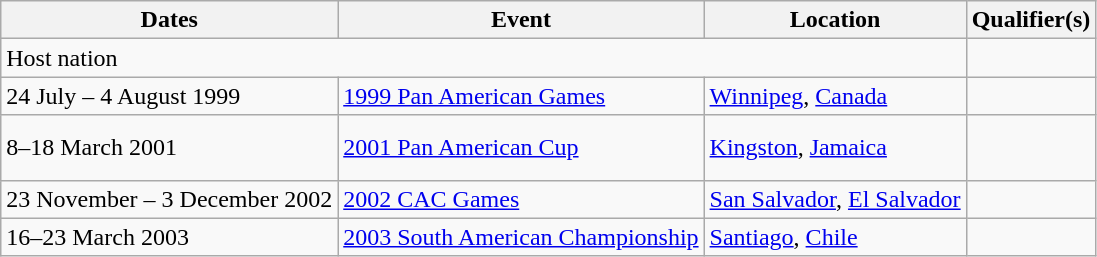<table class=wikitable>
<tr>
<th>Dates</th>
<th>Event</th>
<th>Location</th>
<th>Qualifier(s)</th>
</tr>
<tr>
<td colspan=3>Host nation</td>
<td></td>
</tr>
<tr>
<td>24 July – 4 August 1999</td>
<td><a href='#'>1999 Pan American Games</a></td>
<td> <a href='#'>Winnipeg</a>, <a href='#'>Canada</a></td>
<td></td>
</tr>
<tr>
<td>8–18 March 2001</td>
<td><a href='#'>2001 Pan American Cup</a></td>
<td> <a href='#'>Kingston</a>, <a href='#'>Jamaica</a></td>
<td><br><br></td>
</tr>
<tr>
<td>23 November – 3 December 2002</td>
<td><a href='#'>2002 CAC Games</a></td>
<td> <a href='#'>San Salvador</a>, <a href='#'>El Salvador</a></td>
<td><br></td>
</tr>
<tr>
<td>16–23 March 2003</td>
<td><a href='#'>2003 South American Championship</a></td>
<td> <a href='#'>Santiago</a>, <a href='#'>Chile</a></td>
<td></td>
</tr>
</table>
